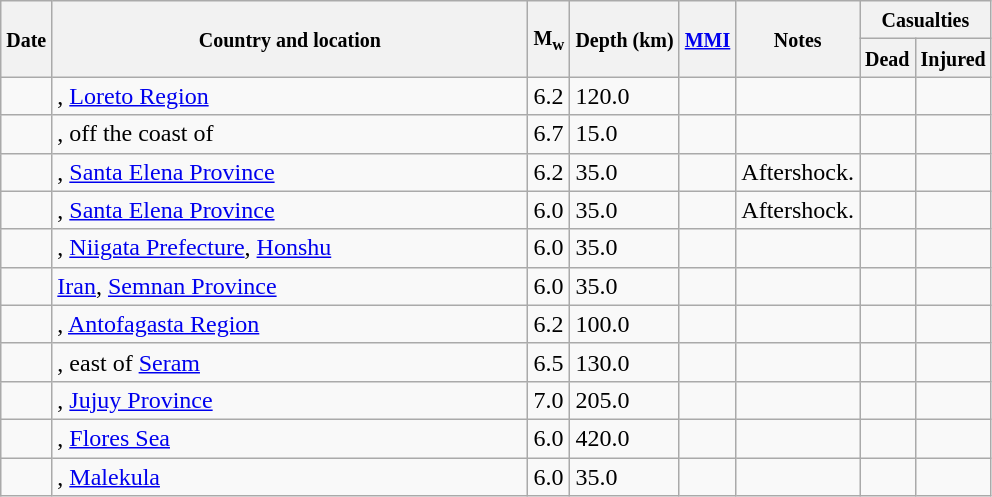<table class="wikitable sortable sort-under" style="border:1px black; margin-left:1em;">
<tr>
<th rowspan="2"><small>Date</small></th>
<th rowspan="2" style="width: 310px"><small>Country and location</small></th>
<th rowspan="2"><small>M<sub>w</sub></small></th>
<th rowspan="2"><small>Depth (km)</small></th>
<th rowspan="2"><small><a href='#'>MMI</a></small></th>
<th rowspan="2" class="unsortable"><small>Notes</small></th>
<th colspan="2"><small>Casualties</small></th>
</tr>
<tr>
<th><small>Dead</small></th>
<th><small>Injured</small></th>
</tr>
<tr>
<td></td>
<td>, <a href='#'>Loreto Region</a></td>
<td>6.2</td>
<td>120.0</td>
<td></td>
<td></td>
<td></td>
<td></td>
</tr>
<tr>
<td></td>
<td>, off the coast of</td>
<td>6.7</td>
<td>15.0</td>
<td></td>
<td></td>
<td></td>
<td></td>
</tr>
<tr>
<td></td>
<td>, <a href='#'>Santa Elena Province</a></td>
<td>6.2</td>
<td>35.0</td>
<td></td>
<td>Aftershock.</td>
<td></td>
<td></td>
</tr>
<tr>
<td></td>
<td>, <a href='#'>Santa Elena Province</a></td>
<td>6.0</td>
<td>35.0</td>
<td></td>
<td>Aftershock.</td>
<td></td>
<td></td>
</tr>
<tr>
<td></td>
<td>, <a href='#'>Niigata Prefecture</a>, <a href='#'>Honshu</a></td>
<td>6.0</td>
<td>35.0</td>
<td></td>
<td></td>
<td></td>
<td></td>
</tr>
<tr>
<td></td>
<td> <a href='#'>Iran</a>, <a href='#'>Semnan Province</a></td>
<td>6.0</td>
<td>35.0</td>
<td></td>
<td></td>
<td></td>
<td></td>
</tr>
<tr>
<td></td>
<td>, <a href='#'>Antofagasta Region</a></td>
<td>6.2</td>
<td>100.0</td>
<td></td>
<td></td>
<td></td>
<td></td>
</tr>
<tr>
<td></td>
<td>, east of <a href='#'>Seram</a></td>
<td>6.5</td>
<td>130.0</td>
<td></td>
<td></td>
<td></td>
<td></td>
</tr>
<tr>
<td></td>
<td>, <a href='#'>Jujuy Province</a></td>
<td>7.0</td>
<td>205.0</td>
<td></td>
<td></td>
<td></td>
<td></td>
</tr>
<tr>
<td></td>
<td>, <a href='#'>Flores Sea</a></td>
<td>6.0</td>
<td>420.0</td>
<td></td>
<td></td>
<td></td>
<td></td>
</tr>
<tr>
<td></td>
<td>, <a href='#'>Malekula</a></td>
<td>6.0</td>
<td>35.0</td>
<td></td>
<td></td>
<td></td>
<td></td>
</tr>
</table>
